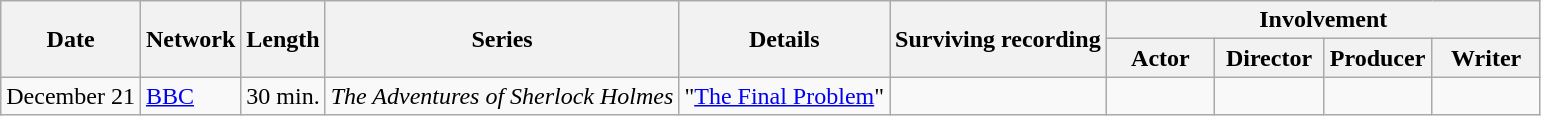<table class="wikitable">
<tr>
<th rowspan="2" style="width:33px;">Date</th>
<th rowspan="2">Network</th>
<th rowspan="2">Length</th>
<th rowspan="2">Series</th>
<th rowspan="2">Details</th>
<th rowspan="2">Surviving recording</th>
<th colspan="4">Involvement</th>
</tr>
<tr>
<th width=65>Actor</th>
<th width=65>Director</th>
<th width=65>Producer</th>
<th width=65>Writer</th>
</tr>
<tr style="text-align:center;">
<td style="text-align:left;">December 21</td>
<td style="text-align:left;"><a href='#'>BBC</a></td>
<td style="text-align:left;">30 min.</td>
<td style="text-align:left;"><em>The Adventures of Sherlock Holmes</em></td>
<td style="text-align:left;">"<a href='#'>The Final Problem</a>" </td>
<td></td>
<td></td>
<td></td>
<td></td>
<td></td>
</tr>
</table>
